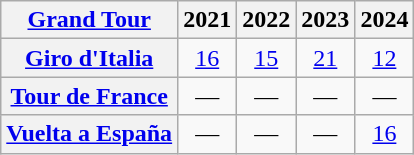<table class="wikitable plainrowheaders">
<tr>
<th scope="col"><a href='#'>Grand Tour</a></th>
<th scope="col">2021</th>
<th scope="col">2022</th>
<th scope="col">2023</th>
<th scope="col">2024</th>
</tr>
<tr style="text-align:center;">
<th scope="row"> <a href='#'>Giro d'Italia</a></th>
<td><a href='#'>16</a></td>
<td><a href='#'>15</a></td>
<td><a href='#'>21</a></td>
<td><a href='#'>12</a></td>
</tr>
<tr style="text-align:center;">
<th scope="row"> <a href='#'>Tour de France</a></th>
<td>—</td>
<td>—</td>
<td>—</td>
<td>—</td>
</tr>
<tr style="text-align:center;">
<th scope="row"> <a href='#'>Vuelta a España</a></th>
<td>—</td>
<td>—</td>
<td>—</td>
<td><a href='#'>16</a></td>
</tr>
</table>
